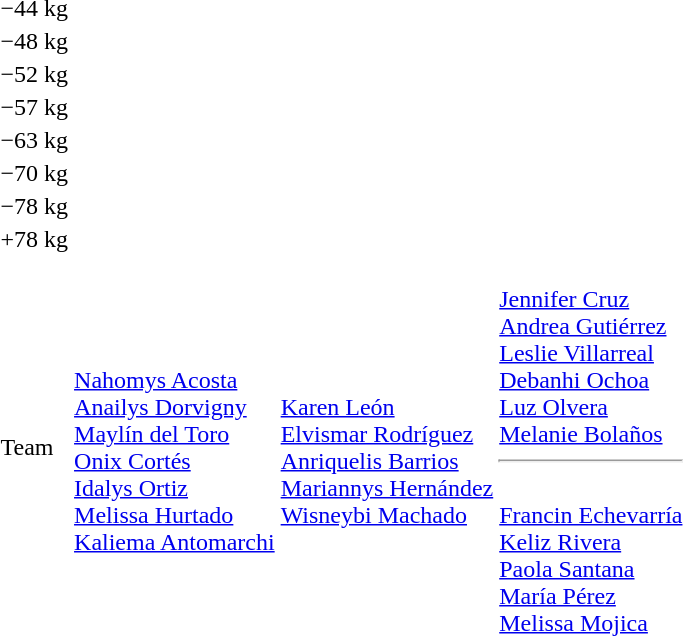<table>
<tr>
<td>−44 kg</td>
<td></td>
<td></td>
<td><br></td>
</tr>
<tr>
<td>−48 kg</td>
<td></td>
<td></td>
<td><br></td>
</tr>
<tr>
<td>−52 kg</td>
<td></td>
<td></td>
<td><br></td>
</tr>
<tr>
<td>−57 kg</td>
<td></td>
<td></td>
<td><br></td>
</tr>
<tr>
<td>−63 kg</td>
<td></td>
<td></td>
<td><br></td>
</tr>
<tr>
<td>−70 kg</td>
<td></td>
<td></td>
<td><br></td>
</tr>
<tr>
<td>−78 kg</td>
<td></td>
<td></td>
<td><br></td>
</tr>
<tr>
<td>+78 kg</td>
<td></td>
<td></td>
<td><br></td>
</tr>
<tr>
<td>Team</td>
<td><br><a href='#'>Nahomys Acosta</a><br><a href='#'>Anailys Dorvigny</a><br><a href='#'>Maylín del Toro</a><br><a href='#'>Onix Cortés</a><br><a href='#'>Idalys Ortiz</a><br><a href='#'>Melissa Hurtado</a><br><a href='#'>Kaliema Antomarchi</a></td>
<td><br><a href='#'>Karen León</a><br><a href='#'>Elvismar Rodríguez</a><br><a href='#'>Anriquelis Barrios</a><br><a href='#'>Mariannys Hernández</a><br><a href='#'>Wisneybi Machado</a></td>
<td><br><a href='#'>Jennifer Cruz</a><br><a href='#'>Andrea Gutiérrez</a><br><a href='#'>Leslie Villarreal</a><br><a href='#'>Debanhi Ochoa</a><br><a href='#'>Luz Olvera</a><br><a href='#'>Melanie Bolaños</a><hr><br><a href='#'>Francin Echevarría</a><br><a href='#'>Keliz Rivera</a><br><a href='#'>Paola Santana</a><br><a href='#'>María Pérez</a><br><a href='#'>Melissa Mojica</a></td>
</tr>
</table>
